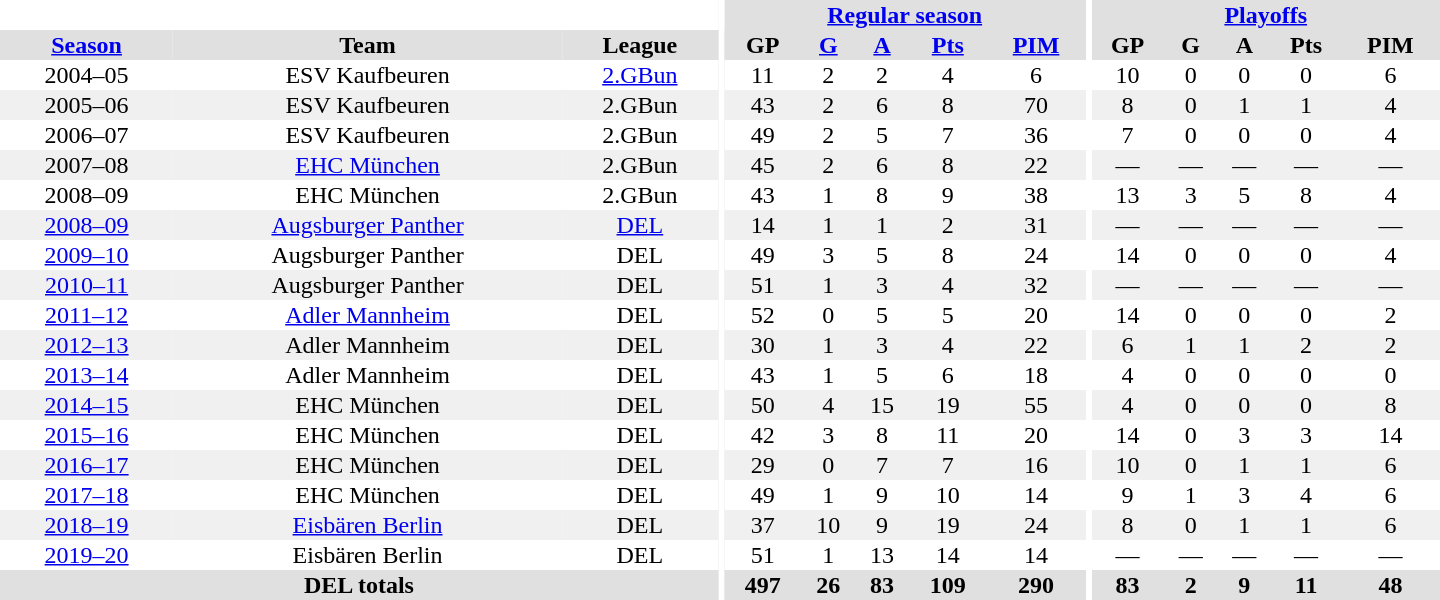<table border="0" cellpadding="1" cellspacing="0" style="text-align:center; width:60em">
<tr bgcolor="#e0e0e0">
<th colspan="3" bgcolor="#ffffff"></th>
<th rowspan="99" bgcolor="#ffffff"></th>
<th colspan="5"><a href='#'>Regular season</a></th>
<th rowspan="99" bgcolor="#ffffff"></th>
<th colspan="5"><a href='#'>Playoffs</a></th>
</tr>
<tr bgcolor="#e0e0e0">
<th><a href='#'>Season</a></th>
<th>Team</th>
<th>League</th>
<th>GP</th>
<th><a href='#'>G</a></th>
<th><a href='#'>A</a></th>
<th><a href='#'>Pts</a></th>
<th><a href='#'>PIM</a></th>
<th>GP</th>
<th>G</th>
<th>A</th>
<th>Pts</th>
<th>PIM</th>
</tr>
<tr ALIGN="center">
<td>2004–05</td>
<td>ESV Kaufbeuren</td>
<td><a href='#'>2.GBun</a></td>
<td>11</td>
<td>2</td>
<td>2</td>
<td>4</td>
<td>6</td>
<td>10</td>
<td>0</td>
<td>0</td>
<td>0</td>
<td>6</td>
</tr>
<tr ALIGN="center" bgcolor="#f0f0f0">
<td>2005–06</td>
<td>ESV Kaufbeuren</td>
<td>2.GBun</td>
<td>43</td>
<td>2</td>
<td>6</td>
<td>8</td>
<td>70</td>
<td>8</td>
<td>0</td>
<td>1</td>
<td>1</td>
<td>4</td>
</tr>
<tr ALIGN="center">
<td>2006–07</td>
<td>ESV Kaufbeuren</td>
<td>2.GBun</td>
<td>49</td>
<td>2</td>
<td>5</td>
<td>7</td>
<td>36</td>
<td>7</td>
<td>0</td>
<td>0</td>
<td>0</td>
<td>4</td>
</tr>
<tr ALIGN="center" bgcolor="#f0f0f0">
<td>2007–08</td>
<td><a href='#'>EHC München</a></td>
<td>2.GBun</td>
<td>45</td>
<td>2</td>
<td>6</td>
<td>8</td>
<td>22</td>
<td>—</td>
<td>—</td>
<td>—</td>
<td>—</td>
<td>—</td>
</tr>
<tr ALIGN="center">
<td>2008–09</td>
<td>EHC München</td>
<td>2.GBun</td>
<td>43</td>
<td>1</td>
<td>8</td>
<td>9</td>
<td>38</td>
<td>13</td>
<td>3</td>
<td>5</td>
<td>8</td>
<td>4</td>
</tr>
<tr ALIGN="center" bgcolor="#f0f0f0">
<td><a href='#'>2008–09</a></td>
<td><a href='#'>Augsburger Panther</a></td>
<td><a href='#'>DEL</a></td>
<td>14</td>
<td>1</td>
<td>1</td>
<td>2</td>
<td>31</td>
<td>—</td>
<td>—</td>
<td>—</td>
<td>—</td>
<td>—</td>
</tr>
<tr ALIGN="center">
<td><a href='#'>2009–10</a></td>
<td>Augsburger Panther</td>
<td>DEL</td>
<td>49</td>
<td>3</td>
<td>5</td>
<td>8</td>
<td>24</td>
<td>14</td>
<td>0</td>
<td>0</td>
<td>0</td>
<td>4</td>
</tr>
<tr ALIGN="center" bgcolor="#f0f0f0">
<td><a href='#'>2010–11</a></td>
<td>Augsburger Panther</td>
<td>DEL</td>
<td>51</td>
<td>1</td>
<td>3</td>
<td>4</td>
<td>32</td>
<td>—</td>
<td>—</td>
<td>—</td>
<td>—</td>
<td>—</td>
</tr>
<tr ALIGN="center">
<td><a href='#'>2011–12</a></td>
<td><a href='#'>Adler Mannheim</a></td>
<td>DEL</td>
<td>52</td>
<td>0</td>
<td>5</td>
<td>5</td>
<td>20</td>
<td>14</td>
<td>0</td>
<td>0</td>
<td>0</td>
<td>2</td>
</tr>
<tr ALIGN="center" bgcolor="#f0f0f0">
<td><a href='#'>2012–13</a></td>
<td>Adler Mannheim</td>
<td>DEL</td>
<td>30</td>
<td>1</td>
<td>3</td>
<td>4</td>
<td>22</td>
<td>6</td>
<td>1</td>
<td>1</td>
<td>2</td>
<td>2</td>
</tr>
<tr ALIGN="center">
<td><a href='#'>2013–14</a></td>
<td>Adler Mannheim</td>
<td>DEL</td>
<td>43</td>
<td>1</td>
<td>5</td>
<td>6</td>
<td>18</td>
<td>4</td>
<td>0</td>
<td>0</td>
<td>0</td>
<td>0</td>
</tr>
<tr ALIGN="center" bgcolor="#f0f0f0">
<td><a href='#'>2014–15</a></td>
<td>EHC München</td>
<td>DEL</td>
<td>50</td>
<td>4</td>
<td>15</td>
<td>19</td>
<td>55</td>
<td>4</td>
<td>0</td>
<td>0</td>
<td>0</td>
<td>8</td>
</tr>
<tr ALIGN="center">
<td><a href='#'>2015–16</a></td>
<td>EHC München</td>
<td>DEL</td>
<td>42</td>
<td>3</td>
<td>8</td>
<td>11</td>
<td>20</td>
<td>14</td>
<td>0</td>
<td>3</td>
<td>3</td>
<td>14</td>
</tr>
<tr ALIGN="center" bgcolor="#f0f0f0">
<td><a href='#'>2016–17</a></td>
<td>EHC München</td>
<td>DEL</td>
<td>29</td>
<td>0</td>
<td>7</td>
<td>7</td>
<td>16</td>
<td>10</td>
<td>0</td>
<td>1</td>
<td>1</td>
<td>6</td>
</tr>
<tr ALIGN="center">
<td><a href='#'>2017–18</a></td>
<td>EHC München</td>
<td>DEL</td>
<td>49</td>
<td>1</td>
<td>9</td>
<td>10</td>
<td>14</td>
<td>9</td>
<td>1</td>
<td>3</td>
<td>4</td>
<td>6</td>
</tr>
<tr ALIGN="center" bgcolor="#f0f0f0">
<td><a href='#'>2018–19</a></td>
<td><a href='#'>Eisbären Berlin</a></td>
<td>DEL</td>
<td>37</td>
<td>10</td>
<td>9</td>
<td>19</td>
<td>24</td>
<td>8</td>
<td>0</td>
<td>1</td>
<td>1</td>
<td>6</td>
</tr>
<tr ALIGN="center">
<td><a href='#'>2019–20</a></td>
<td>Eisbären Berlin</td>
<td>DEL</td>
<td>51</td>
<td>1</td>
<td>13</td>
<td>14</td>
<td>14</td>
<td>—</td>
<td>—</td>
<td>—</td>
<td>—</td>
<td>—</td>
</tr>
<tr bgcolor="#e0e0e0">
<th colspan="3">DEL totals</th>
<th>497</th>
<th>26</th>
<th>83</th>
<th>109</th>
<th>290</th>
<th>83</th>
<th>2</th>
<th>9</th>
<th>11</th>
<th>48</th>
</tr>
</table>
